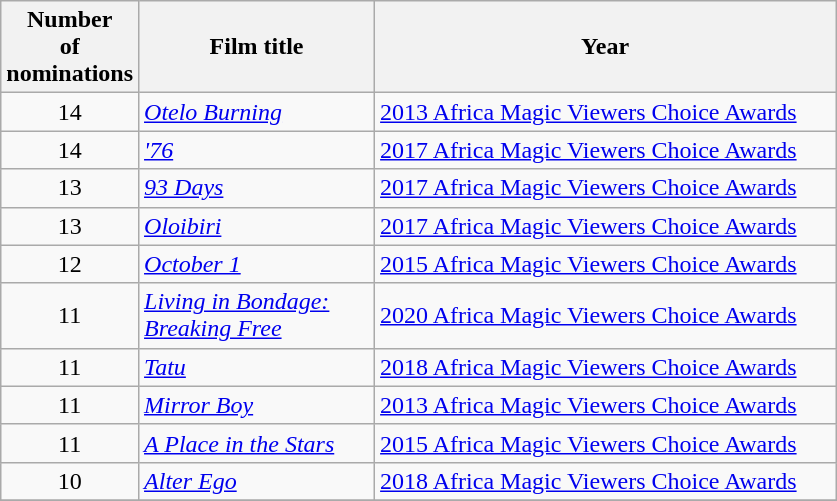<table class="wikitable">
<tr>
<th style="width:10px;">Number <br> of <br>nominations</th>
<th style="width:150px;">Film title</th>
<th style="width:300px;">Year</th>
</tr>
<tr>
<td style="text-align:center;">14</td>
<td><em><a href='#'>Otelo Burning</a></em></td>
<td><a href='#'>2013 Africa Magic Viewers Choice Awards</a></td>
</tr>
<tr>
<td style="text-align:center;">14</td>
<td><em><a href='#'>'76</a></em></td>
<td><a href='#'>2017 Africa Magic Viewers Choice Awards</a></td>
</tr>
<tr>
<td style="text-align:center;">13</td>
<td><em><a href='#'>93 Days</a></em></td>
<td><a href='#'>2017 Africa Magic Viewers Choice Awards</a></td>
</tr>
<tr>
<td style="text-align:center;">13</td>
<td><em><a href='#'>Oloibiri</a></em></td>
<td><a href='#'>2017 Africa Magic Viewers Choice Awards</a></td>
</tr>
<tr>
<td style="text-align:center;">12</td>
<td><em><a href='#'>October 1</a></em></td>
<td><a href='#'>2015 Africa Magic Viewers Choice Awards</a></td>
</tr>
<tr>
<td style="text-align:center;">11</td>
<td><em><a href='#'>Living in Bondage: Breaking Free</a></em></td>
<td><a href='#'>2020 Africa Magic Viewers Choice Awards</a></td>
</tr>
<tr>
<td style="text-align:center;">11</td>
<td><em><a href='#'>Tatu</a></em></td>
<td><a href='#'>2018 Africa Magic Viewers Choice Awards</a></td>
</tr>
<tr>
<td style="text-align:center;">11</td>
<td><em><a href='#'>Mirror Boy</a></em></td>
<td><a href='#'>2013 Africa Magic Viewers Choice Awards</a></td>
</tr>
<tr>
<td style="text-align:center;">11</td>
<td><em><a href='#'>A Place in the Stars</a></em></td>
<td><a href='#'>2015 Africa Magic Viewers Choice Awards</a></td>
</tr>
<tr>
<td style="text-align:center;">10</td>
<td><em><a href='#'>Alter Ego</a></em></td>
<td><a href='#'>2018 Africa Magic Viewers Choice Awards</a></td>
</tr>
<tr>
</tr>
</table>
